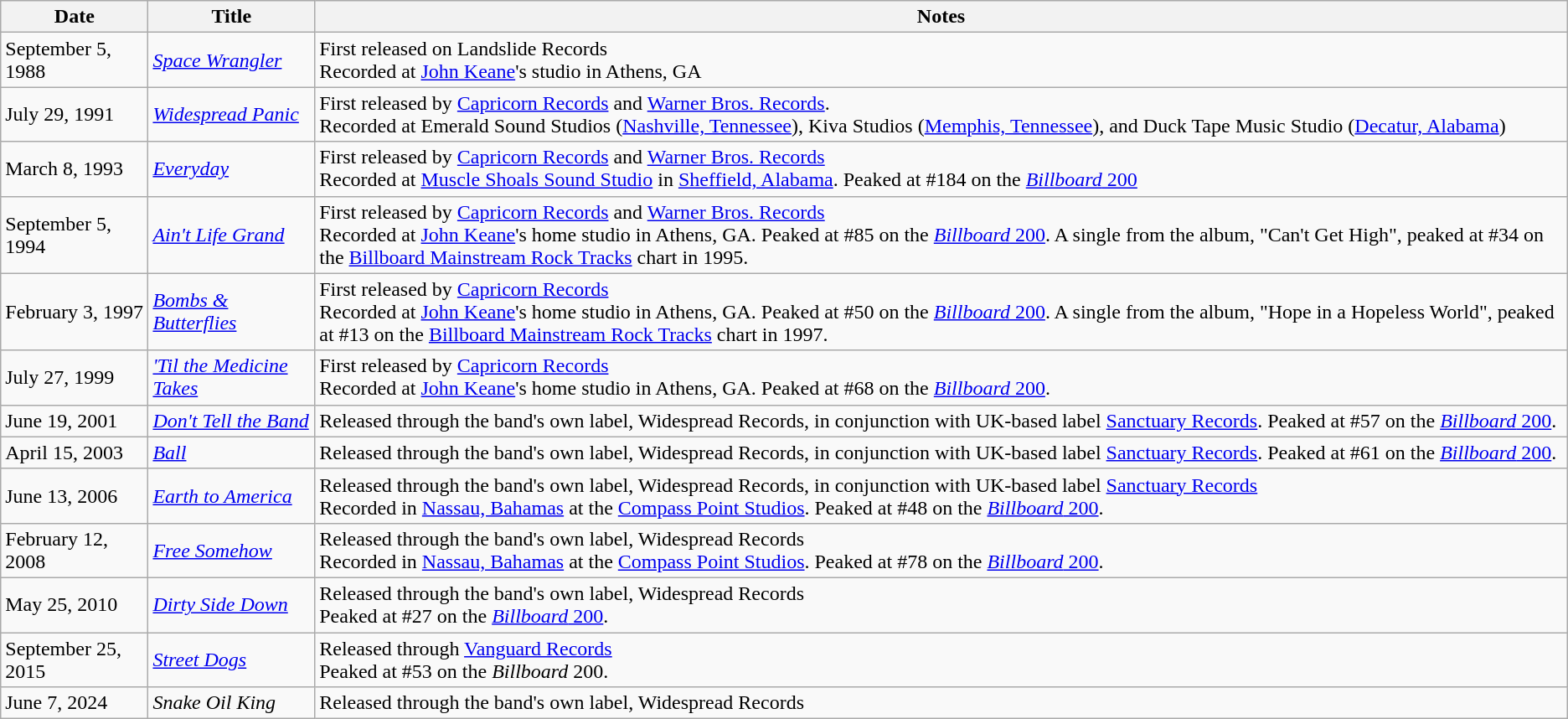<table class="wikitable">
<tr>
<th>Date</th>
<th>Title</th>
<th>Notes</th>
</tr>
<tr>
<td>September 5, 1988</td>
<td><em><a href='#'>Space Wrangler</a></em></td>
<td>First released on Landslide Records<br>Recorded at <a href='#'>John Keane</a>'s studio in Athens, GA</td>
</tr>
<tr>
<td>July 29, 1991</td>
<td><em><a href='#'>Widespread Panic</a></em></td>
<td>First released by <a href='#'>Capricorn Records</a> and <a href='#'>Warner Bros. Records</a>.<br>Recorded at Emerald Sound Studios (<a href='#'>Nashville, Tennessee</a>), Kiva Studios (<a href='#'>Memphis, Tennessee</a>), and Duck Tape Music Studio (<a href='#'>Decatur, Alabama</a>)</td>
</tr>
<tr>
<td>March 8, 1993</td>
<td><em><a href='#'>Everyday</a></em></td>
<td>First released by <a href='#'>Capricorn Records</a> and <a href='#'>Warner Bros. Records</a><br>Recorded at <a href='#'>Muscle Shoals Sound Studio</a> in <a href='#'>Sheffield, Alabama</a>. Peaked at #184 on the <a href='#'><em>Billboard</em> 200</a></td>
</tr>
<tr>
<td>September 5, 1994</td>
<td><em><a href='#'>Ain't Life Grand</a></em></td>
<td>First released by <a href='#'>Capricorn Records</a> and <a href='#'>Warner Bros. Records</a><br>Recorded at <a href='#'>John Keane</a>'s home studio in Athens, GA. Peaked at #85 on the <a href='#'><em>Billboard</em> 200</a>. A single from the album, "Can't Get High", peaked at #34 on the <a href='#'>Billboard Mainstream Rock Tracks</a> chart in 1995.</td>
</tr>
<tr>
<td>February 3, 1997</td>
<td><em><a href='#'>Bombs & Butterflies</a></em></td>
<td>First released by <a href='#'>Capricorn Records</a><br>Recorded at <a href='#'>John Keane</a>'s home studio in Athens, GA. Peaked at #50 on the <a href='#'><em>Billboard</em> 200</a>. A single from the album, "Hope in a Hopeless World", peaked at #13 on the <a href='#'>Billboard Mainstream Rock Tracks</a> chart in 1997.</td>
</tr>
<tr>
<td>July 27, 1999</td>
<td><em><a href='#'>'Til the Medicine Takes</a></em></td>
<td>First released by <a href='#'>Capricorn Records</a><br>Recorded at <a href='#'>John Keane</a>'s home studio in Athens, GA. Peaked at #68 on the <a href='#'><em>Billboard</em> 200</a>.</td>
</tr>
<tr>
<td>June 19, 2001</td>
<td><em><a href='#'>Don't Tell the Band</a></em></td>
<td>Released through the band's own label, Widespread Records, in conjunction with UK-based label <a href='#'>Sanctuary Records</a>. Peaked at #57 on the <a href='#'><em>Billboard</em> 200</a>.</td>
</tr>
<tr>
<td>April 15, 2003</td>
<td><em><a href='#'>Ball</a></em></td>
<td>Released through the band's own label, Widespread Records, in conjunction with UK-based label <a href='#'>Sanctuary Records</a>. Peaked at #61 on the <a href='#'><em>Billboard</em> 200</a>.</td>
</tr>
<tr>
<td>June 13, 2006</td>
<td><em><a href='#'>Earth to America</a></em></td>
<td>Released through the band's own label, Widespread Records, in conjunction with UK-based label <a href='#'>Sanctuary Records</a><br>Recorded in <a href='#'>Nassau, Bahamas</a> at the <a href='#'>Compass Point Studios</a>. Peaked at #48 on the <a href='#'><em>Billboard</em> 200</a>.</td>
</tr>
<tr>
<td>February 12, 2008</td>
<td><em><a href='#'>Free Somehow</a></em></td>
<td>Released through the band's own label, Widespread Records<br>Recorded in <a href='#'>Nassau, Bahamas</a> at the <a href='#'>Compass Point Studios</a>. Peaked at #78 on the <a href='#'><em>Billboard</em> 200</a>.</td>
</tr>
<tr>
<td>May 25, 2010</td>
<td><em><a href='#'>Dirty Side Down</a></em></td>
<td>Released through the band's own label, Widespread Records<br>Peaked at #27 on the <a href='#'><em>Billboard</em> 200</a>.</td>
</tr>
<tr>
<td>September 25, 2015</td>
<td><em><a href='#'>Street Dogs</a></em></td>
<td>Released through <a href='#'>Vanguard Records</a><br>Peaked at #53 on the <em>Billboard</em> 200.</td>
</tr>
<tr>
<td>June 7, 2024</td>
<td><em>Snake Oil King</em></td>
<td>Released through the band's own label, Widespread Records</td>
</tr>
</table>
